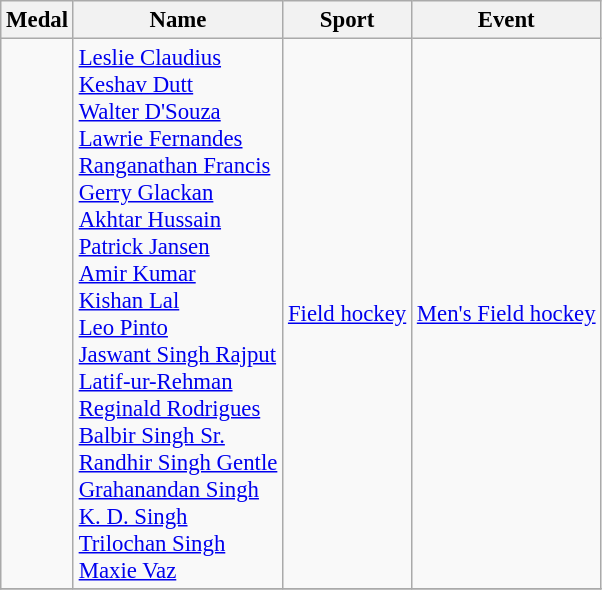<table class="wikitable sortable" style="font-size:95%">
<tr>
<th>Medal</th>
<th>Name</th>
<th>Sport</th>
<th>Event</th>
</tr>
<tr>
<td></td>
<td><a href='#'>Leslie Claudius</a><br><a href='#'>Keshav Dutt</a><br><a href='#'>Walter D'Souza</a><br><a href='#'>Lawrie Fernandes</a><br><a href='#'>Ranganathan Francis</a><br><a href='#'>Gerry Glackan</a><br><a href='#'>Akhtar Hussain</a><br><a href='#'>Patrick Jansen</a><br><a href='#'>Amir Kumar</a><br><a href='#'>Kishan Lal</a><br><a href='#'>Leo Pinto</a><br><a href='#'>Jaswant Singh Rajput</a><br><a href='#'>Latif-ur-Rehman</a><br><a href='#'>Reginald Rodrigues</a><br><a href='#'>Balbir Singh Sr.</a><br><a href='#'>Randhir Singh Gentle</a><br><a href='#'>Grahanandan Singh</a><br><a href='#'>K. D. Singh</a><br><a href='#'>Trilochan Singh</a><br><a href='#'>Maxie Vaz</a></td>
<td><a href='#'>Field hockey</a></td>
<td><a href='#'>Men's Field hockey</a></td>
</tr>
<tr>
</tr>
</table>
